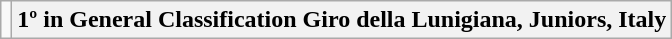<table class="wikitable">
<tr>
<td></td>
<th><strong>1º in General Classification Giro della Lunigiana, Juniors, Italy</strong></th>
</tr>
</table>
